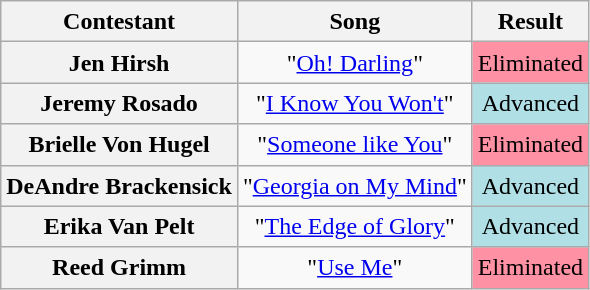<table class="wikitable" style="text-align:center; line-height:20px;">
<tr>
<th scope="col">Contestant</th>
<th scope="col">Song</th>
<th scope="col">Result</th>
</tr>
<tr>
<th scope="row">Jen Hirsh</th>
<td>"<a href='#'>Oh! Darling</a>"</td>
<td bgcolor="FF91A4">Eliminated</td>
</tr>
<tr>
<th scope="row">Jeremy Rosado</th>
<td>"<a href='#'>I Know You Won't</a>"</td>
<td bgcolor="B0E0E6">Advanced</td>
</tr>
<tr>
<th scope="row">Brielle Von Hugel</th>
<td>"<a href='#'>Someone like You</a>"</td>
<td bgcolor="FF91A4">Eliminated</td>
</tr>
<tr>
<th scope="row">DeAndre Brackensick</th>
<td>"<a href='#'>Georgia on My Mind</a>"</td>
<td bgcolor="B0E0E6">Advanced</td>
</tr>
<tr>
<th scope="row">Erika Van Pelt</th>
<td>"<a href='#'>The Edge of Glory</a>"</td>
<td bgcolor="B0E0E6">Advanced</td>
</tr>
<tr>
<th scope="row">Reed Grimm</th>
<td>"<a href='#'>Use Me</a>"</td>
<td bgcolor="FF91A4">Eliminated</td>
</tr>
</table>
